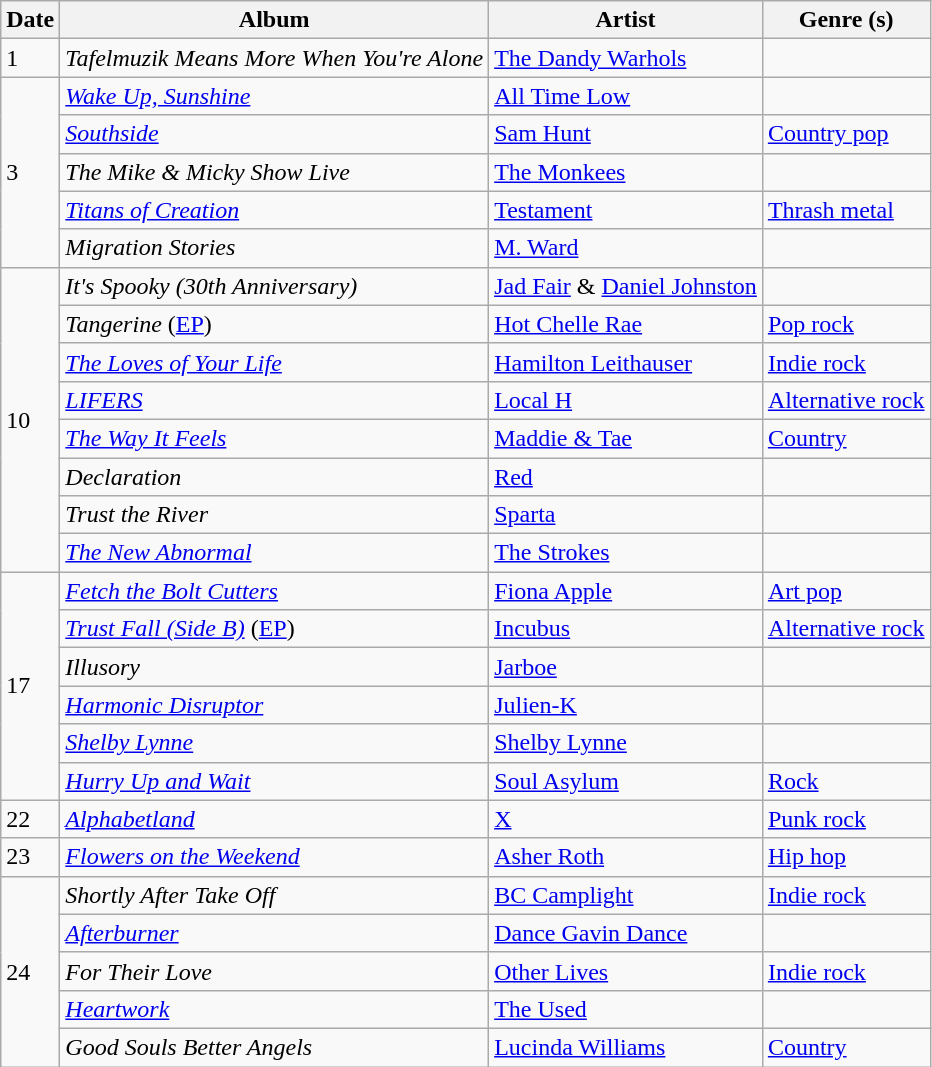<table class="wikitable">
<tr>
<th>Date</th>
<th>Album</th>
<th>Artist</th>
<th>Genre (s)</th>
</tr>
<tr>
<td>1</td>
<td><em>Tafelmuzik Means More When You're Alone</em></td>
<td><a href='#'>The Dandy Warhols</a></td>
<td></td>
</tr>
<tr>
<td rowspan="5">3</td>
<td><em><a href='#'>Wake Up, Sunshine</a></em></td>
<td><a href='#'>All Time Low</a></td>
<td></td>
</tr>
<tr>
<td><em><a href='#'>Southside</a></em></td>
<td><a href='#'>Sam Hunt</a></td>
<td><a href='#'>Country pop</a></td>
</tr>
<tr>
<td><em>The Mike & Micky Show Live</em></td>
<td><a href='#'>The Monkees</a></td>
<td></td>
</tr>
<tr>
<td><em><a href='#'>Titans of Creation</a></em></td>
<td><a href='#'>Testament</a></td>
<td><a href='#'>Thrash metal</a></td>
</tr>
<tr>
<td><em>Migration Stories</em></td>
<td><a href='#'>M. Ward</a></td>
<td></td>
</tr>
<tr>
<td rowspan="8">10</td>
<td><em>It's Spooky (30th Anniversary)</em></td>
<td><a href='#'>Jad Fair</a> & <a href='#'>Daniel Johnston</a></td>
<td></td>
</tr>
<tr>
<td><em>Tangerine</em> (<a href='#'>EP</a>)</td>
<td><a href='#'>Hot Chelle Rae</a></td>
<td><a href='#'>Pop rock</a></td>
</tr>
<tr>
<td><em><a href='#'>The Loves of Your Life</a></em></td>
<td><a href='#'>Hamilton Leithauser</a></td>
<td><a href='#'>Indie rock</a></td>
</tr>
<tr>
<td><em><a href='#'>LIFERS</a></em></td>
<td><a href='#'>Local H</a></td>
<td><a href='#'>Alternative rock</a></td>
</tr>
<tr>
<td><em><a href='#'>The Way It Feels</a></em></td>
<td><a href='#'>Maddie & Tae</a></td>
<td><a href='#'>Country</a></td>
</tr>
<tr>
<td><em>Declaration</em></td>
<td><a href='#'>Red</a></td>
<td></td>
</tr>
<tr>
<td><em>Trust the River</em></td>
<td><a href='#'>Sparta</a></td>
<td></td>
</tr>
<tr>
<td><em><a href='#'>The New Abnormal</a></em></td>
<td><a href='#'>The Strokes</a></td>
<td></td>
</tr>
<tr>
<td rowspan="6">17</td>
<td><em><a href='#'>Fetch the Bolt Cutters</a></em></td>
<td><a href='#'>Fiona Apple</a></td>
<td><a href='#'>Art pop</a></td>
</tr>
<tr>
<td><em><a href='#'>Trust Fall (Side B)</a></em> (<a href='#'>EP</a>)</td>
<td><a href='#'>Incubus</a></td>
<td><a href='#'>Alternative rock</a></td>
</tr>
<tr>
<td><em>Illusory</em></td>
<td><a href='#'>Jarboe</a></td>
<td></td>
</tr>
<tr>
<td><em><a href='#'>Harmonic Disruptor</a></em></td>
<td><a href='#'>Julien-K</a></td>
<td></td>
</tr>
<tr>
<td><em><a href='#'>Shelby Lynne</a></em></td>
<td><a href='#'>Shelby Lynne</a></td>
<td></td>
</tr>
<tr>
<td><em><a href='#'>Hurry Up and Wait</a></em></td>
<td><a href='#'>Soul Asylum</a></td>
<td><a href='#'>Rock</a></td>
</tr>
<tr>
<td>22</td>
<td><em><a href='#'>Alphabetland</a></em></td>
<td><a href='#'>X</a></td>
<td><a href='#'>Punk rock</a></td>
</tr>
<tr>
<td>23</td>
<td><em><a href='#'>Flowers on the Weekend</a></em></td>
<td><a href='#'>Asher Roth</a></td>
<td><a href='#'>Hip hop</a></td>
</tr>
<tr>
<td rowspan="5">24</td>
<td><em>Shortly After Take Off</em></td>
<td><a href='#'>BC Camplight</a></td>
<td><a href='#'>Indie rock</a></td>
</tr>
<tr>
<td><em><a href='#'>Afterburner</a></em></td>
<td><a href='#'>Dance Gavin Dance</a></td>
<td></td>
</tr>
<tr>
<td><em>For Their Love</em></td>
<td><a href='#'>Other Lives</a></td>
<td><a href='#'>Indie rock</a></td>
</tr>
<tr>
<td><em><a href='#'>Heartwork</a></em></td>
<td><a href='#'>The Used</a></td>
<td></td>
</tr>
<tr>
<td><em>Good Souls Better Angels</em></td>
<td><a href='#'>Lucinda Williams</a></td>
<td><a href='#'>Country</a></td>
</tr>
</table>
